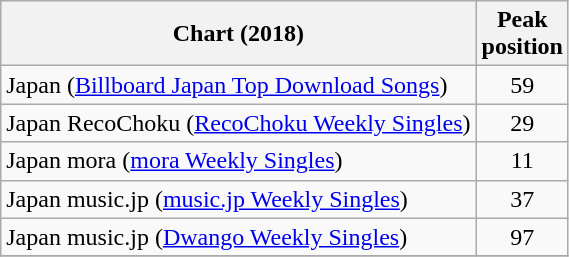<table class="wikitable sortable plainrowheaders">
<tr>
<th scope="col">Chart (2018)</th>
<th scope="col">Peak<br>position</th>
</tr>
<tr>
<td>Japan (<a href='#'>Billboard Japan Top Download Songs</a>)</td>
<td style="text-align:center;">59</td>
</tr>
<tr>
<td>Japan RecoChoku (<a href='#'>RecoChoku Weekly Singles</a>)</td>
<td style="text-align:center;">29</td>
</tr>
<tr>
<td>Japan mora (<a href='#'>mora Weekly Singles</a>)</td>
<td style="text-align:center;">11</td>
</tr>
<tr>
<td>Japan music.jp (<a href='#'>music.jp Weekly Singles</a>)</td>
<td style="text-align:center;">37</td>
</tr>
<tr>
<td>Japan music.jp (<a href='#'>Dwango Weekly Singles</a>)</td>
<td style="text-align:center;">97</td>
</tr>
<tr>
</tr>
</table>
